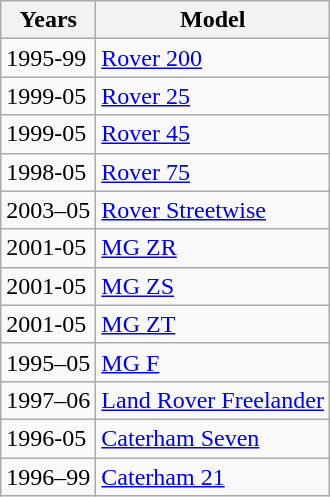<table class="wikitable">
<tr>
<th>Years</th>
<th>Model</th>
</tr>
<tr>
<td>1995-99</td>
<td><a href='#'>Rover 200</a></td>
</tr>
<tr>
<td>1999-05</td>
<td><a href='#'>Rover 25</a></td>
</tr>
<tr>
<td>1999-05</td>
<td><a href='#'>Rover 45</a></td>
</tr>
<tr>
<td>1998-05</td>
<td><a href='#'>Rover 75</a></td>
</tr>
<tr>
<td>2003–05</td>
<td><a href='#'>Rover Streetwise</a></td>
</tr>
<tr>
<td>2001-05</td>
<td><a href='#'>MG ZR</a></td>
</tr>
<tr>
<td>2001-05</td>
<td><a href='#'>MG ZS</a></td>
</tr>
<tr>
<td>2001-05</td>
<td><a href='#'>MG ZT</a></td>
</tr>
<tr>
<td>1995–05</td>
<td><a href='#'>MG F</a></td>
</tr>
<tr>
<td>1997–06</td>
<td><a href='#'>Land Rover Freelander</a></td>
</tr>
<tr>
<td>1996-05</td>
<td><a href='#'>Caterham Seven</a></td>
</tr>
<tr>
<td>1996–99</td>
<td><a href='#'>Caterham 21</a></td>
</tr>
</table>
